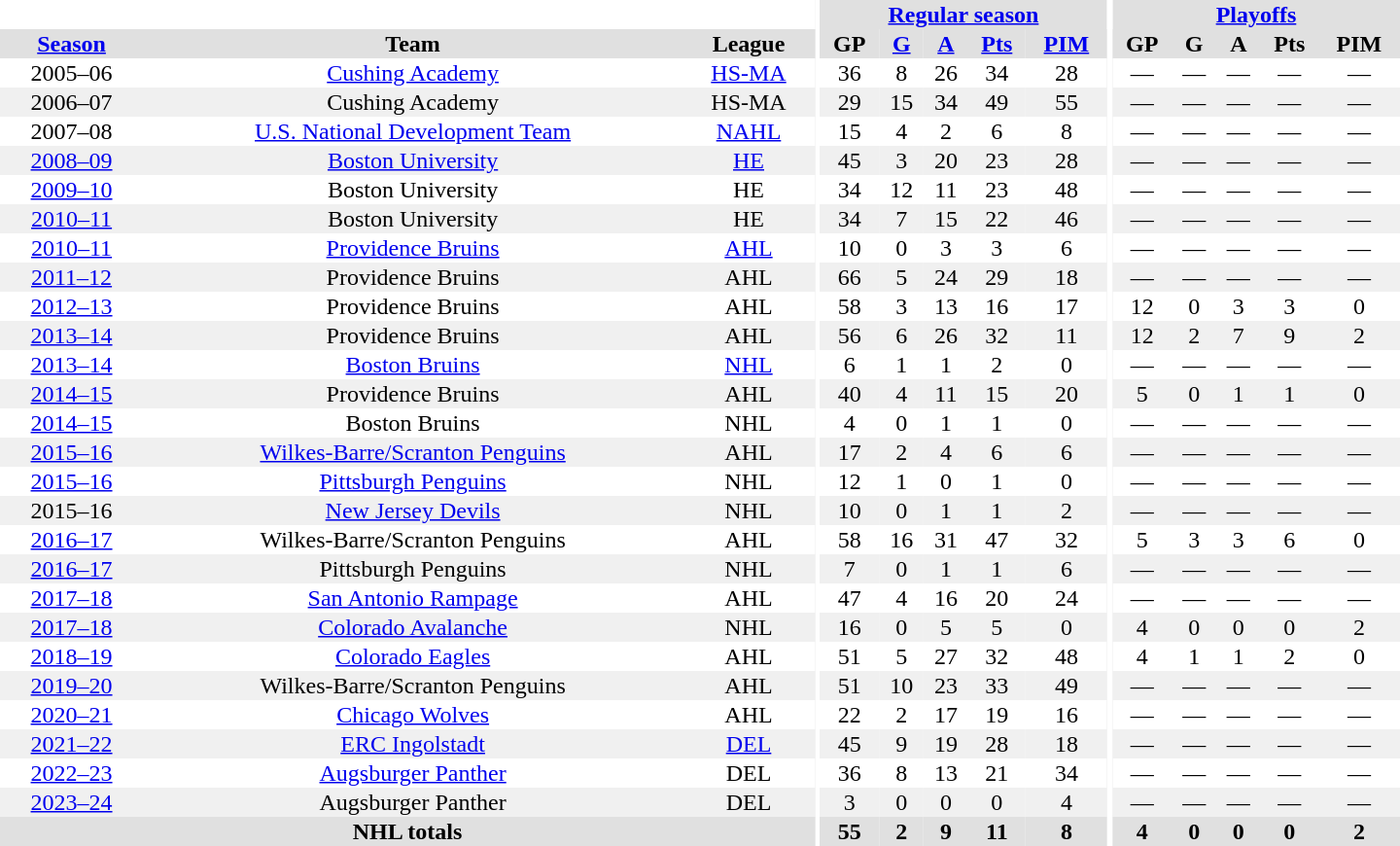<table border="0" cellpadding="1" cellspacing="0" style="text-align:center; width:60em">
<tr bgcolor="#e0e0e0">
<th colspan="3" bgcolor="#ffffff"></th>
<th rowspan="99" bgcolor="#ffffff"></th>
<th colspan="5"><a href='#'>Regular season</a></th>
<th rowspan="99" bgcolor="#ffffff"></th>
<th colspan="5"><a href='#'>Playoffs</a></th>
</tr>
<tr bgcolor="#e0e0e0">
<th><a href='#'>Season</a></th>
<th>Team</th>
<th>League</th>
<th>GP</th>
<th><a href='#'>G</a></th>
<th><a href='#'>A</a></th>
<th><a href='#'>Pts</a></th>
<th><a href='#'>PIM</a></th>
<th>GP</th>
<th>G</th>
<th>A</th>
<th>Pts</th>
<th>PIM</th>
</tr>
<tr>
<td>2005–06</td>
<td><a href='#'>Cushing Academy</a></td>
<td><a href='#'>HS-MA</a></td>
<td>36</td>
<td>8</td>
<td>26</td>
<td>34</td>
<td>28</td>
<td>—</td>
<td>—</td>
<td>—</td>
<td>—</td>
<td>—</td>
</tr>
<tr bgcolor="#f0f0f0">
<td>2006–07</td>
<td>Cushing Academy</td>
<td>HS-MA</td>
<td>29</td>
<td>15</td>
<td>34</td>
<td>49</td>
<td>55</td>
<td>—</td>
<td>—</td>
<td>—</td>
<td>—</td>
<td>—</td>
</tr>
<tr>
<td>2007–08</td>
<td><a href='#'>U.S. National Development Team</a></td>
<td><a href='#'>NAHL</a></td>
<td>15</td>
<td>4</td>
<td>2</td>
<td>6</td>
<td>8</td>
<td>—</td>
<td>—</td>
<td>—</td>
<td>—</td>
<td>—</td>
</tr>
<tr bgcolor="#f0f0f0">
<td><a href='#'>2008–09</a></td>
<td><a href='#'>Boston University</a></td>
<td><a href='#'>HE</a></td>
<td>45</td>
<td>3</td>
<td>20</td>
<td>23</td>
<td>28</td>
<td>—</td>
<td>—</td>
<td>—</td>
<td>—</td>
<td>—</td>
</tr>
<tr>
<td><a href='#'>2009–10</a></td>
<td>Boston University</td>
<td>HE</td>
<td>34</td>
<td>12</td>
<td>11</td>
<td>23</td>
<td>48</td>
<td>—</td>
<td>—</td>
<td>—</td>
<td>—</td>
<td>—</td>
</tr>
<tr bgcolor="#f0f0f0">
<td><a href='#'>2010–11</a></td>
<td>Boston University</td>
<td>HE</td>
<td>34</td>
<td>7</td>
<td>15</td>
<td>22</td>
<td>46</td>
<td>—</td>
<td>—</td>
<td>—</td>
<td>—</td>
<td>—</td>
</tr>
<tr>
<td><a href='#'>2010–11</a></td>
<td><a href='#'>Providence Bruins</a></td>
<td><a href='#'>AHL</a></td>
<td>10</td>
<td>0</td>
<td>3</td>
<td>3</td>
<td>6</td>
<td>—</td>
<td>—</td>
<td>—</td>
<td>—</td>
<td>—</td>
</tr>
<tr bgcolor="#f0f0f0">
<td><a href='#'>2011–12</a></td>
<td>Providence Bruins</td>
<td>AHL</td>
<td>66</td>
<td>5</td>
<td>24</td>
<td>29</td>
<td>18</td>
<td>—</td>
<td>—</td>
<td>—</td>
<td>—</td>
<td>—</td>
</tr>
<tr>
<td><a href='#'>2012–13</a></td>
<td>Providence Bruins</td>
<td>AHL</td>
<td>58</td>
<td>3</td>
<td>13</td>
<td>16</td>
<td>17</td>
<td>12</td>
<td>0</td>
<td>3</td>
<td>3</td>
<td>0</td>
</tr>
<tr bgcolor="#f0f0f0">
<td><a href='#'>2013–14</a></td>
<td>Providence Bruins</td>
<td>AHL</td>
<td>56</td>
<td>6</td>
<td>26</td>
<td>32</td>
<td>11</td>
<td>12</td>
<td>2</td>
<td>7</td>
<td>9</td>
<td>2</td>
</tr>
<tr>
<td><a href='#'>2013–14</a></td>
<td><a href='#'>Boston Bruins</a></td>
<td><a href='#'>NHL</a></td>
<td>6</td>
<td>1</td>
<td>1</td>
<td>2</td>
<td>0</td>
<td>—</td>
<td>—</td>
<td>—</td>
<td>—</td>
<td>—</td>
</tr>
<tr bgcolor="#f0f0f0">
<td><a href='#'>2014–15</a></td>
<td>Providence Bruins</td>
<td>AHL</td>
<td>40</td>
<td>4</td>
<td>11</td>
<td>15</td>
<td>20</td>
<td>5</td>
<td>0</td>
<td>1</td>
<td>1</td>
<td>0</td>
</tr>
<tr>
<td><a href='#'>2014–15</a></td>
<td>Boston Bruins</td>
<td>NHL</td>
<td>4</td>
<td>0</td>
<td>1</td>
<td>1</td>
<td>0</td>
<td>—</td>
<td>—</td>
<td>—</td>
<td>—</td>
<td>—</td>
</tr>
<tr bgcolor="#f0f0f0">
<td><a href='#'>2015–16</a></td>
<td><a href='#'>Wilkes-Barre/Scranton Penguins</a></td>
<td>AHL</td>
<td>17</td>
<td>2</td>
<td>4</td>
<td>6</td>
<td>6</td>
<td>—</td>
<td>—</td>
<td>—</td>
<td>—</td>
<td>—</td>
</tr>
<tr>
<td><a href='#'>2015–16</a></td>
<td><a href='#'>Pittsburgh Penguins</a></td>
<td>NHL</td>
<td>12</td>
<td>1</td>
<td>0</td>
<td>1</td>
<td>0</td>
<td>—</td>
<td>—</td>
<td>—</td>
<td>—</td>
<td>—</td>
</tr>
<tr bgcolor="#f0f0f0">
<td>2015–16</td>
<td><a href='#'>New Jersey Devils</a></td>
<td>NHL</td>
<td>10</td>
<td>0</td>
<td>1</td>
<td>1</td>
<td>2</td>
<td>—</td>
<td>—</td>
<td>—</td>
<td>—</td>
<td>—</td>
</tr>
<tr>
<td><a href='#'>2016–17</a></td>
<td>Wilkes-Barre/Scranton Penguins</td>
<td>AHL</td>
<td>58</td>
<td>16</td>
<td>31</td>
<td>47</td>
<td>32</td>
<td>5</td>
<td>3</td>
<td>3</td>
<td>6</td>
<td>0</td>
</tr>
<tr bgcolor="#f0f0f0">
<td><a href='#'>2016–17</a></td>
<td>Pittsburgh Penguins</td>
<td>NHL</td>
<td>7</td>
<td>0</td>
<td>1</td>
<td>1</td>
<td>6</td>
<td>—</td>
<td>—</td>
<td>—</td>
<td>—</td>
<td>—</td>
</tr>
<tr>
<td><a href='#'>2017–18</a></td>
<td><a href='#'>San Antonio Rampage</a></td>
<td>AHL</td>
<td>47</td>
<td>4</td>
<td>16</td>
<td>20</td>
<td>24</td>
<td>—</td>
<td>—</td>
<td>—</td>
<td>—</td>
<td>—</td>
</tr>
<tr bgcolor="#f0f0f0">
<td><a href='#'>2017–18</a></td>
<td><a href='#'>Colorado Avalanche</a></td>
<td>NHL</td>
<td>16</td>
<td>0</td>
<td>5</td>
<td>5</td>
<td>0</td>
<td>4</td>
<td>0</td>
<td>0</td>
<td>0</td>
<td>2</td>
</tr>
<tr>
<td><a href='#'>2018–19</a></td>
<td><a href='#'>Colorado Eagles</a></td>
<td>AHL</td>
<td>51</td>
<td>5</td>
<td>27</td>
<td>32</td>
<td>48</td>
<td>4</td>
<td>1</td>
<td>1</td>
<td>2</td>
<td>0</td>
</tr>
<tr bgcolor="#f0f0f0">
<td><a href='#'>2019–20</a></td>
<td>Wilkes-Barre/Scranton Penguins</td>
<td>AHL</td>
<td>51</td>
<td>10</td>
<td>23</td>
<td>33</td>
<td>49</td>
<td>—</td>
<td>—</td>
<td>—</td>
<td>—</td>
<td>—</td>
</tr>
<tr>
<td><a href='#'>2020–21</a></td>
<td><a href='#'>Chicago Wolves</a></td>
<td>AHL</td>
<td>22</td>
<td>2</td>
<td>17</td>
<td>19</td>
<td>16</td>
<td>—</td>
<td>—</td>
<td>—</td>
<td>—</td>
<td>—</td>
</tr>
<tr bgcolor="#f0f0f0">
<td><a href='#'>2021–22</a></td>
<td><a href='#'>ERC Ingolstadt</a></td>
<td><a href='#'>DEL</a></td>
<td>45</td>
<td>9</td>
<td>19</td>
<td>28</td>
<td>18</td>
<td>—</td>
<td>—</td>
<td>—</td>
<td>—</td>
<td>—</td>
</tr>
<tr>
<td><a href='#'>2022–23</a></td>
<td><a href='#'>Augsburger Panther</a></td>
<td>DEL</td>
<td>36</td>
<td>8</td>
<td>13</td>
<td>21</td>
<td>34</td>
<td>—</td>
<td>—</td>
<td>—</td>
<td>—</td>
<td>—</td>
</tr>
<tr bgcolor="#f0f0f0">
<td><a href='#'>2023–24</a></td>
<td>Augsburger Panther</td>
<td>DEL</td>
<td>3</td>
<td>0</td>
<td>0</td>
<td>0</td>
<td>4</td>
<td>—</td>
<td>—</td>
<td>—</td>
<td>—</td>
<td>—</td>
</tr>
<tr bgcolor="#e0e0e0">
<th colspan="3">NHL totals</th>
<th>55</th>
<th>2</th>
<th>9</th>
<th>11</th>
<th>8</th>
<th>4</th>
<th>0</th>
<th>0</th>
<th>0</th>
<th>2</th>
</tr>
</table>
